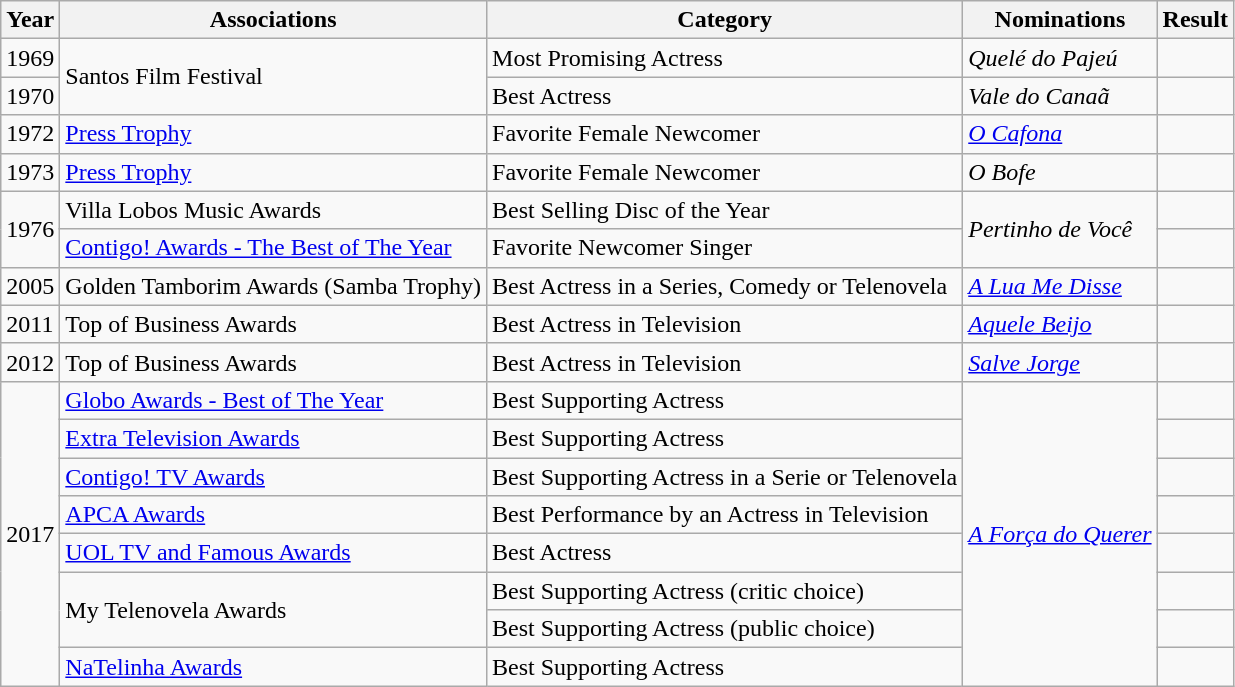<table class="wikitable sortable">
<tr>
<th>Year</th>
<th>Associations</th>
<th>Category</th>
<th>Nominations</th>
<th>Result</th>
</tr>
<tr>
<td>1969</td>
<td rowspan=2>Santos Film Festival</td>
<td>Most Promising Actress</td>
<td><em>Quelé do Pajeú</em></td>
<td></td>
</tr>
<tr>
<td>1970</td>
<td>Best Actress</td>
<td><em>Vale do Canaã</em></td>
<td></td>
</tr>
<tr>
<td>1972</td>
<td><a href='#'>Press Trophy</a></td>
<td>Favorite Female Newcomer</td>
<td><em><a href='#'>O Cafona</a></em></td>
<td></td>
</tr>
<tr>
<td>1973</td>
<td><a href='#'>Press Trophy</a></td>
<td>Favorite Female Newcomer</td>
<td><em>O Bofe</em></td>
<td></td>
</tr>
<tr>
<td rowspan=2>1976</td>
<td>Villa Lobos Music Awards</td>
<td>Best Selling Disc of the Year</td>
<td rowspan=2><em>Pertinho de Você</em></td>
<td></td>
</tr>
<tr>
<td><a href='#'>Contigo! Awards - The Best of The Year</a></td>
<td>Favorite Newcomer Singer</td>
<td></td>
</tr>
<tr>
<td>2005</td>
<td>Golden  Tamborim Awards (Samba Trophy)</td>
<td>Best Actress in a Series, Comedy or Telenovela</td>
<td><em><a href='#'>A Lua Me Disse</a></em></td>
<td></td>
</tr>
<tr>
<td>2011</td>
<td>Top of Business Awards</td>
<td>Best Actress in Television</td>
<td><em><a href='#'>Aquele Beijo</a></em></td>
<td></td>
</tr>
<tr>
<td>2012</td>
<td>Top of Business Awards</td>
<td>Best Actress in Television</td>
<td><em><a href='#'>Salve Jorge</a></em></td>
<td></td>
</tr>
<tr>
<td rowspan=8>2017</td>
<td><a href='#'>Globo Awards - Best of The Year</a></td>
<td>Best Supporting Actress</td>
<td rowspan=8><em><a href='#'>A Força do Querer</a></em></td>
<td></td>
</tr>
<tr>
<td><a href='#'>Extra Television Awards</a></td>
<td>Best Supporting Actress</td>
<td></td>
</tr>
<tr>
<td><a href='#'>Contigo! TV Awards</a></td>
<td>Best Supporting Actress in a Serie or Telenovela</td>
<td></td>
</tr>
<tr>
<td><a href='#'>APCA Awards</a></td>
<td>Best Performance by an Actress in Television</td>
<td></td>
</tr>
<tr>
<td><a href='#'>UOL TV and Famous Awards</a></td>
<td>Best Actress</td>
<td></td>
</tr>
<tr>
<td rowspan=2>My Telenovela Awards</td>
<td>Best Supporting Actress (critic choice)</td>
<td></td>
</tr>
<tr>
<td>Best Supporting Actress (public choice)</td>
<td></td>
</tr>
<tr>
<td><a href='#'>NaTelinha Awards</a></td>
<td>Best Supporting Actress</td>
<td></td>
</tr>
</table>
